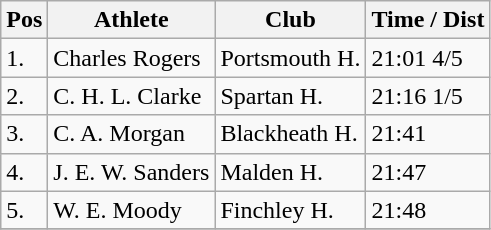<table class="wikitable">
<tr>
<th>Pos</th>
<th>Athlete</th>
<th>Club</th>
<th>Time / Dist</th>
</tr>
<tr>
<td>1.</td>
<td>Charles Rogers</td>
<td>Portsmouth H.</td>
<td>21:01 4/5</td>
</tr>
<tr>
<td>2.</td>
<td>C. H. L. Clarke</td>
<td>Spartan H.</td>
<td>21:16 1/5</td>
</tr>
<tr>
<td>3.</td>
<td>C. A. Morgan</td>
<td>Blackheath H.</td>
<td>21:41</td>
</tr>
<tr>
<td>4.</td>
<td>J. E. W. Sanders</td>
<td>Malden H.</td>
<td>21:47</td>
</tr>
<tr>
<td>5.</td>
<td>W. E. Moody</td>
<td>Finchley H.</td>
<td>21:48</td>
</tr>
<tr>
</tr>
</table>
